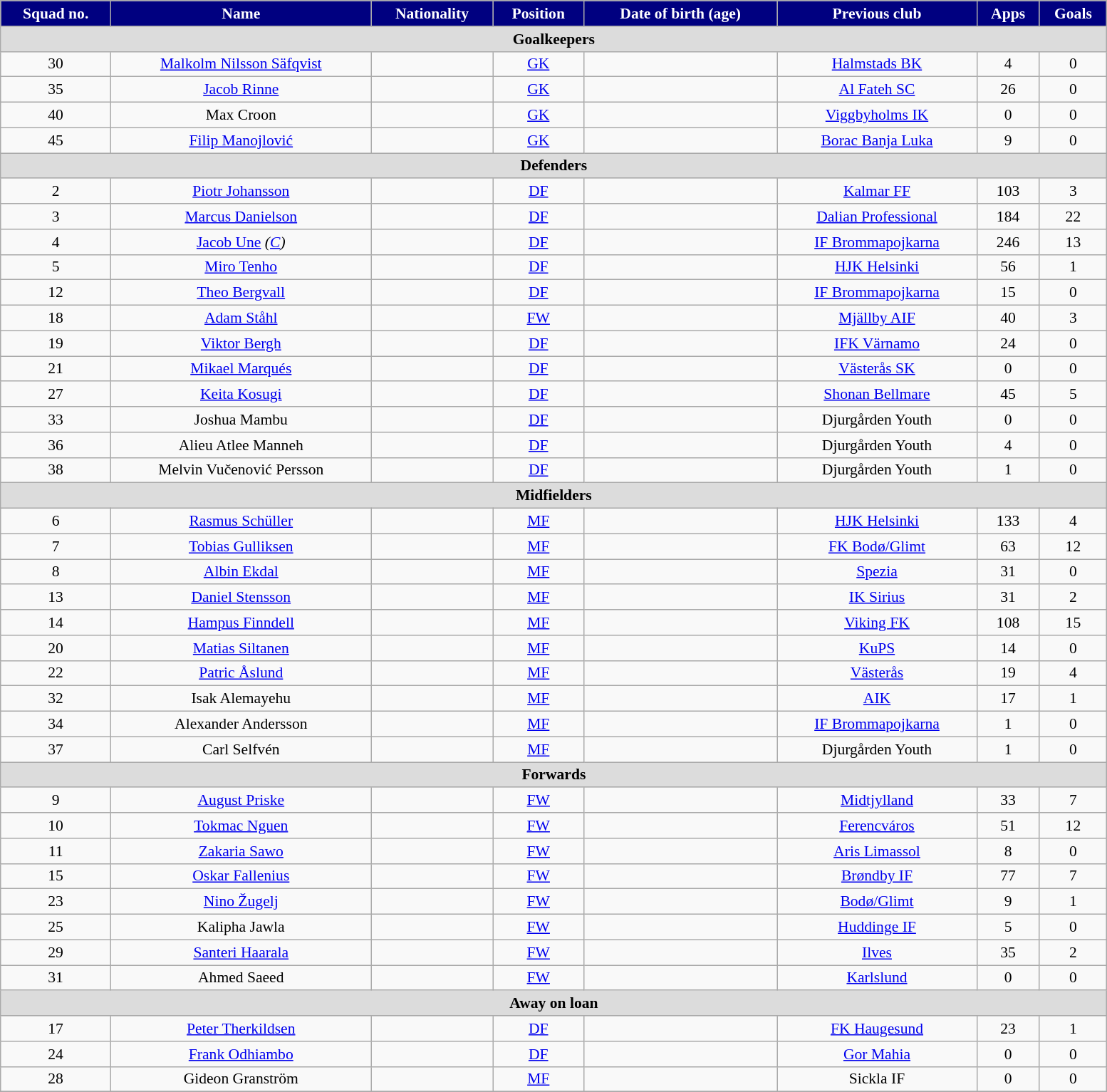<table class="wikitable" style="text-align:center; font-size:90%; width:82%;">
<tr>
<th style="background:#000080; color:white; text-align:center;">Squad no.</th>
<th style="background:#000080; color:white; text-align:center;">Name</th>
<th style="background:#000080; color:white; text-align:center;">Nationality</th>
<th style="background:#000080; color:white; text-align:center;">Position</th>
<th style="background:#000080; color:white; text-align:center;">Date of birth (age)</th>
<th style="background:#000080; color:white; text-align:center;">Previous club</th>
<th style="background:#000080; color:white; text-align:center;">Apps</th>
<th style="background:#000080; color:white; text-align:center;">Goals</th>
</tr>
<tr>
<th colspan="8" style="background:#dcdcdc; text-align:center;">Goalkeepers</th>
</tr>
<tr>
<td>30</td>
<td><a href='#'>Malkolm Nilsson Säfqvist</a></td>
<td></td>
<td><a href='#'>GK</a></td>
<td></td>
<td> <a href='#'>Halmstads BK</a></td>
<td>4</td>
<td>0</td>
</tr>
<tr>
<td>35</td>
<td><a href='#'>Jacob Rinne</a></td>
<td></td>
<td><a href='#'>GK</a></td>
<td></td>
<td> <a href='#'>Al Fateh SC</a></td>
<td>26</td>
<td>0</td>
</tr>
<tr>
<td>40</td>
<td>Max Croon</td>
<td></td>
<td><a href='#'>GK</a></td>
<td></td>
<td> <a href='#'>Viggbyholms IK</a></td>
<td>0</td>
<td>0</td>
</tr>
<tr>
<td>45</td>
<td><a href='#'>Filip Manojlović</a></td>
<td></td>
<td><a href='#'>GK</a></td>
<td></td>
<td> <a href='#'>Borac Banja Luka</a></td>
<td>9</td>
<td>0</td>
</tr>
<tr>
<th colspan="8" style="background:#dcdcdc; text-align:center;">Defenders</th>
</tr>
<tr>
<td>2</td>
<td><a href='#'>Piotr Johansson</a></td>
<td></td>
<td><a href='#'>DF</a></td>
<td></td>
<td> <a href='#'>Kalmar FF</a></td>
<td>103</td>
<td>3</td>
</tr>
<tr>
<td>3</td>
<td><a href='#'>Marcus Danielson</a></td>
<td></td>
<td><a href='#'>DF</a></td>
<td></td>
<td> <a href='#'>Dalian Professional</a></td>
<td>184</td>
<td>22</td>
</tr>
<tr>
<td>4</td>
<td><a href='#'>Jacob Une</a> <em>(<a href='#'>C</a>)</em></td>
<td></td>
<td><a href='#'>DF</a></td>
<td></td>
<td> <a href='#'>IF Brommapojkarna</a></td>
<td>246</td>
<td>13</td>
</tr>
<tr>
<td>5</td>
<td><a href='#'>Miro Tenho</a></td>
<td></td>
<td><a href='#'>DF</a></td>
<td></td>
<td> <a href='#'>HJK Helsinki</a></td>
<td>56</td>
<td>1</td>
</tr>
<tr>
<td>12</td>
<td><a href='#'>Theo Bergvall</a></td>
<td></td>
<td><a href='#'>DF</a></td>
<td></td>
<td> <a href='#'>IF Brommapojkarna</a></td>
<td>15</td>
<td>0</td>
</tr>
<tr>
<td>18</td>
<td><a href='#'>Adam Ståhl</a></td>
<td></td>
<td><a href='#'>FW</a></td>
<td></td>
<td> <a href='#'>Mjällby AIF</a></td>
<td>40</td>
<td>3</td>
</tr>
<tr>
<td>19</td>
<td><a href='#'>Viktor Bergh</a></td>
<td></td>
<td><a href='#'>DF</a></td>
<td></td>
<td> <a href='#'>IFK Värnamo</a></td>
<td>24</td>
<td>0</td>
</tr>
<tr>
<td>21</td>
<td><a href='#'>Mikael Marqués</a></td>
<td></td>
<td><a href='#'>DF</a></td>
<td></td>
<td> <a href='#'>Västerås SK</a></td>
<td>0</td>
<td>0</td>
</tr>
<tr>
<td>27</td>
<td><a href='#'>Keita Kosugi</a></td>
<td></td>
<td><a href='#'>DF</a></td>
<td></td>
<td> <a href='#'>Shonan Bellmare</a></td>
<td>45</td>
<td>5</td>
</tr>
<tr>
<td>33</td>
<td>Joshua Mambu</td>
<td></td>
<td><a href='#'>DF</a></td>
<td></td>
<td> Djurgården Youth</td>
<td>0</td>
<td>0</td>
</tr>
<tr>
<td>36</td>
<td>Alieu Atlee Manneh</td>
<td></td>
<td><a href='#'>DF</a></td>
<td></td>
<td> Djurgården Youth</td>
<td>4</td>
<td>0</td>
</tr>
<tr>
<td>38</td>
<td>Melvin Vučenović Persson</td>
<td></td>
<td><a href='#'>DF</a></td>
<td></td>
<td> Djurgården Youth</td>
<td>1</td>
<td>0</td>
</tr>
<tr>
<th colspan="8" style="background:#dcdcdc; text-align:center;">Midfielders</th>
</tr>
<tr>
<td>6</td>
<td><a href='#'>Rasmus Schüller</a></td>
<td></td>
<td><a href='#'>MF</a></td>
<td></td>
<td> <a href='#'>HJK Helsinki</a></td>
<td>133</td>
<td>4</td>
</tr>
<tr>
<td>7</td>
<td><a href='#'>Tobias Gulliksen</a></td>
<td></td>
<td><a href='#'>MF</a></td>
<td></td>
<td> <a href='#'>FK Bodø/Glimt</a></td>
<td>63</td>
<td>12</td>
</tr>
<tr>
<td>8</td>
<td><a href='#'>Albin Ekdal</a></td>
<td></td>
<td><a href='#'>MF</a></td>
<td></td>
<td> <a href='#'>Spezia</a></td>
<td>31</td>
<td>0</td>
</tr>
<tr>
<td>13</td>
<td><a href='#'>Daniel Stensson</a></td>
<td></td>
<td><a href='#'>MF</a></td>
<td></td>
<td> <a href='#'>IK Sirius</a></td>
<td>31</td>
<td>2</td>
</tr>
<tr>
<td>14</td>
<td><a href='#'>Hampus Finndell</a></td>
<td></td>
<td><a href='#'>MF</a></td>
<td></td>
<td> <a href='#'>Viking FK</a></td>
<td>108</td>
<td>15</td>
</tr>
<tr>
<td>20</td>
<td><a href='#'>Matias Siltanen</a></td>
<td></td>
<td><a href='#'>MF</a></td>
<td></td>
<td> <a href='#'>KuPS</a></td>
<td>14</td>
<td>0</td>
</tr>
<tr>
<td>22</td>
<td><a href='#'>Patric Åslund</a></td>
<td></td>
<td><a href='#'>MF</a></td>
<td></td>
<td> <a href='#'>Västerås</a></td>
<td>19</td>
<td>4</td>
</tr>
<tr>
<td>32</td>
<td>Isak Alemayehu</td>
<td></td>
<td><a href='#'>MF</a></td>
<td></td>
<td> <a href='#'>AIK</a></td>
<td>17</td>
<td>1</td>
</tr>
<tr>
<td>34</td>
<td>Alexander Andersson</td>
<td></td>
<td><a href='#'>MF</a></td>
<td></td>
<td> <a href='#'>IF Brommapojkarna</a></td>
<td>1</td>
<td>0</td>
</tr>
<tr>
<td>37</td>
<td>Carl Selfvén</td>
<td></td>
<td><a href='#'>MF</a></td>
<td></td>
<td> Djurgården Youth</td>
<td>1</td>
<td>0</td>
</tr>
<tr>
<th colspan="8" style="background:#dcdcdc; text-align:center;">Forwards</th>
</tr>
<tr>
<td>9</td>
<td><a href='#'>August Priske</a></td>
<td></td>
<td><a href='#'>FW</a></td>
<td></td>
<td> <a href='#'>Midtjylland</a></td>
<td>33</td>
<td>7</td>
</tr>
<tr>
<td>10</td>
<td><a href='#'>Tokmac Nguen</a></td>
<td></td>
<td><a href='#'>FW</a></td>
<td></td>
<td> <a href='#'>Ferencváros</a></td>
<td>51</td>
<td>12</td>
</tr>
<tr>
<td>11</td>
<td><a href='#'>Zakaria Sawo</a></td>
<td></td>
<td><a href='#'>FW</a></td>
<td></td>
<td> <a href='#'>Aris Limassol</a></td>
<td>8</td>
<td>0</td>
</tr>
<tr>
<td>15</td>
<td><a href='#'>Oskar Fallenius</a></td>
<td></td>
<td><a href='#'>FW</a></td>
<td></td>
<td> <a href='#'>Brøndby IF</a></td>
<td>77</td>
<td>7</td>
</tr>
<tr>
<td>23</td>
<td><a href='#'>Nino Žugelj</a></td>
<td></td>
<td><a href='#'>FW</a></td>
<td></td>
<td> <a href='#'>Bodø/Glimt</a></td>
<td>9</td>
<td>1</td>
</tr>
<tr>
<td>25</td>
<td>Kalipha Jawla</td>
<td></td>
<td><a href='#'>FW</a></td>
<td></td>
<td> <a href='#'>Huddinge IF</a></td>
<td>5</td>
<td>0</td>
</tr>
<tr>
<td>29</td>
<td><a href='#'>Santeri Haarala</a></td>
<td></td>
<td><a href='#'>FW</a></td>
<td></td>
<td> <a href='#'>Ilves</a></td>
<td>35</td>
<td>2</td>
</tr>
<tr>
<td>31</td>
<td>Ahmed Saeed</td>
<td></td>
<td><a href='#'>FW</a></td>
<td></td>
<td> <a href='#'>Karlslund</a></td>
<td>0</td>
<td>0</td>
</tr>
<tr>
<th colspan="8" style="background:#dcdcdc; text-align:center;">Away on loan</th>
</tr>
<tr>
<td>17</td>
<td><a href='#'>Peter Therkildsen</a></td>
<td></td>
<td><a href='#'>DF</a></td>
<td></td>
<td> <a href='#'>FK Haugesund</a></td>
<td>23</td>
<td>1</td>
</tr>
<tr>
<td>24</td>
<td><a href='#'>Frank Odhiambo</a></td>
<td></td>
<td><a href='#'>DF</a></td>
<td></td>
<td> <a href='#'>Gor Mahia</a></td>
<td>0</td>
<td>0</td>
</tr>
<tr>
<td>28</td>
<td>Gideon Granström</td>
<td></td>
<td><a href='#'>MF</a></td>
<td></td>
<td> Sickla IF</td>
<td>0</td>
<td>0</td>
</tr>
<tr>
</tr>
</table>
